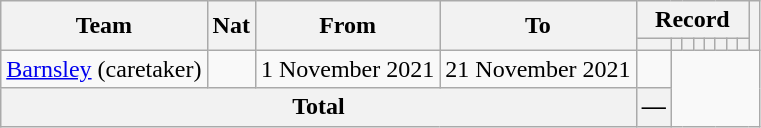<table class="wikitable" style="text-align: center">
<tr>
<th rowspan="2">Team</th>
<th rowspan="2">Nat</th>
<th rowspan="2">From</th>
<th rowspan="2">To</th>
<th colspan="8">Record</th>
<th rowspan=2></th>
</tr>
<tr>
<th></th>
<th></th>
<th></th>
<th></th>
<th></th>
<th></th>
<th></th>
<th></th>
</tr>
<tr>
<td align=left><a href='#'>Barnsley</a> (caretaker)</td>
<td></td>
<td align=left>1 November 2021</td>
<td align=left>21 November 2021<br></td>
<td></td>
</tr>
<tr>
<th colspan="4">Total<br></th>
<th>—</th>
</tr>
</table>
